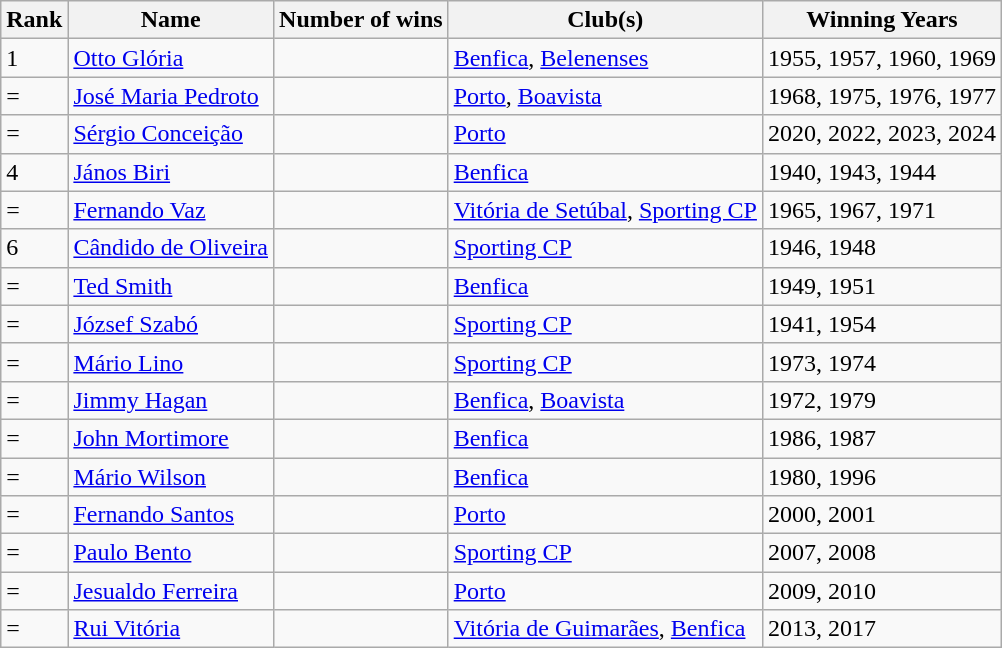<table class="wikitable">
<tr>
<th>Rank</th>
<th>Name</th>
<th>Number of wins</th>
<th>Club(s)</th>
<th>Winning Years</th>
</tr>
<tr>
<td>1</td>
<td> <a href='#'>Otto Glória</a></td>
<td></td>
<td><a href='#'>Benfica</a>, <a href='#'>Belenenses</a></td>
<td>1955, 1957, 1960, 1969</td>
</tr>
<tr>
<td>=</td>
<td> <a href='#'>José Maria Pedroto</a></td>
<td></td>
<td><a href='#'>Porto</a>, <a href='#'>Boavista</a></td>
<td>1968, 1975, 1976, 1977</td>
</tr>
<tr>
<td>=</td>
<td> <a href='#'>Sérgio Conceição</a></td>
<td></td>
<td><a href='#'>Porto</a></td>
<td>2020, 2022, 2023, 2024</td>
</tr>
<tr>
<td>4</td>
<td> <a href='#'>János Biri</a></td>
<td></td>
<td><a href='#'>Benfica</a></td>
<td>1940, 1943, 1944</td>
</tr>
<tr>
<td>=</td>
<td> <a href='#'>Fernando Vaz</a></td>
<td></td>
<td><a href='#'>Vitória de Setúbal</a>, <a href='#'>Sporting CP</a></td>
<td>1965, 1967, 1971</td>
</tr>
<tr>
<td>6</td>
<td> <a href='#'>Cândido de Oliveira</a></td>
<td></td>
<td><a href='#'>Sporting CP</a></td>
<td>1946, 1948</td>
</tr>
<tr>
<td>=</td>
<td> <a href='#'>Ted Smith</a></td>
<td></td>
<td><a href='#'>Benfica</a></td>
<td>1949, 1951</td>
</tr>
<tr>
<td>=</td>
<td> <a href='#'>József Szabó</a></td>
<td></td>
<td><a href='#'>Sporting CP</a></td>
<td>1941, 1954</td>
</tr>
<tr>
<td>=</td>
<td> <a href='#'>Mário Lino</a></td>
<td></td>
<td><a href='#'>Sporting CP</a></td>
<td>1973, 1974</td>
</tr>
<tr>
<td>=</td>
<td> <a href='#'>Jimmy Hagan</a></td>
<td></td>
<td><a href='#'>Benfica</a>, <a href='#'>Boavista</a></td>
<td>1972, 1979</td>
</tr>
<tr>
<td>=</td>
<td> <a href='#'>John Mortimore</a></td>
<td></td>
<td><a href='#'>Benfica</a></td>
<td>1986, 1987</td>
</tr>
<tr>
<td>=</td>
<td> <a href='#'>Mário Wilson</a></td>
<td></td>
<td><a href='#'>Benfica</a></td>
<td>1980, 1996</td>
</tr>
<tr>
<td>=</td>
<td> <a href='#'>Fernando Santos</a></td>
<td></td>
<td><a href='#'>Porto</a></td>
<td>2000, 2001</td>
</tr>
<tr>
<td>=</td>
<td> <a href='#'>Paulo Bento</a></td>
<td></td>
<td><a href='#'>Sporting CP</a></td>
<td>2007, 2008</td>
</tr>
<tr>
<td>=</td>
<td> <a href='#'>Jesualdo Ferreira</a></td>
<td></td>
<td><a href='#'>Porto</a></td>
<td>2009, 2010</td>
</tr>
<tr>
<td>=</td>
<td> <a href='#'>Rui Vitória</a></td>
<td></td>
<td><a href='#'>Vitória de Guimarães</a>, <a href='#'>Benfica</a></td>
<td>2013, 2017</td>
</tr>
</table>
